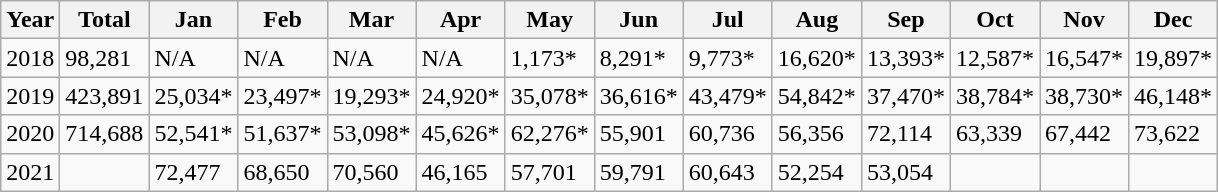<table class="wikitable">
<tr>
<th>Year</th>
<th>Total</th>
<th>Jan</th>
<th>Feb</th>
<th>Mar</th>
<th>Apr</th>
<th>May</th>
<th>Jun</th>
<th>Jul</th>
<th>Aug</th>
<th>Sep</th>
<th>Oct</th>
<th>Nov</th>
<th>Dec</th>
</tr>
<tr>
<td>2018</td>
<td>98,281</td>
<td>N/A</td>
<td>N/A</td>
<td>N/A</td>
<td>N/A</td>
<td>1,173*</td>
<td>8,291*</td>
<td>9,773*</td>
<td>16,620*</td>
<td>13,393*</td>
<td>12,587*</td>
<td>16,547*</td>
<td>19,897*</td>
</tr>
<tr>
<td>2019</td>
<td>423,891</td>
<td>25,034*</td>
<td>23,497*</td>
<td>19,293*</td>
<td>24,920*</td>
<td>35,078*</td>
<td>36,616*</td>
<td>43,479*</td>
<td>54,842*</td>
<td>37,470*</td>
<td>38,784*</td>
<td>38,730*</td>
<td>46,148*</td>
</tr>
<tr>
<td>2020</td>
<td>714,688</td>
<td>52,541*</td>
<td>51,637*</td>
<td>53,098*</td>
<td>45,626*</td>
<td>62,276*</td>
<td>55,901</td>
<td>60,736</td>
<td>56,356</td>
<td>72,114</td>
<td>63,339</td>
<td>67,442</td>
<td>73,622</td>
</tr>
<tr>
<td>2021</td>
<td></td>
<td>72,477</td>
<td>68,650</td>
<td>70,560</td>
<td>46,165</td>
<td>57,701</td>
<td>59,791</td>
<td>60,643</td>
<td>52,254</td>
<td>53,054</td>
<td></td>
<td></td>
<td></td>
</tr>
</table>
